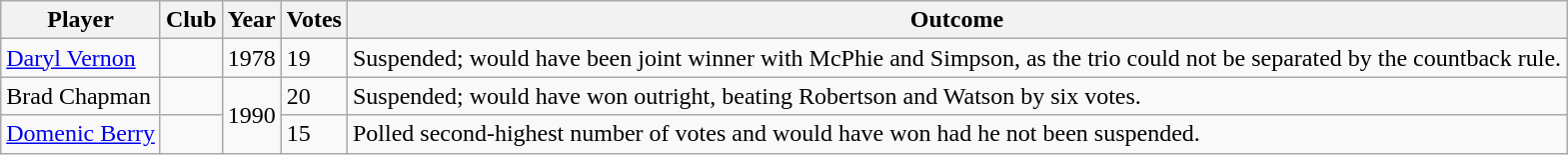<table class="wikitable sortable">
<tr>
<th>Player</th>
<th>Club</th>
<th>Year</th>
<th>Votes</th>
<th>Outcome</th>
</tr>
<tr>
<td><a href='#'>Daryl Vernon</a></td>
<td></td>
<td>1978</td>
<td>19</td>
<td>Suspended; would have been joint winner with McPhie and Simpson, as the trio could not be separated by the countback rule.</td>
</tr>
<tr>
<td>Brad Chapman</td>
<td></td>
<td rowspan="2">1990</td>
<td>20</td>
<td>Suspended; would have won outright, beating Robertson and Watson by six votes.</td>
</tr>
<tr>
<td><a href='#'>Domenic Berry</a></td>
<td></td>
<td>15</td>
<td>Polled second-highest number of votes and would have won had he not been suspended.</td>
</tr>
</table>
